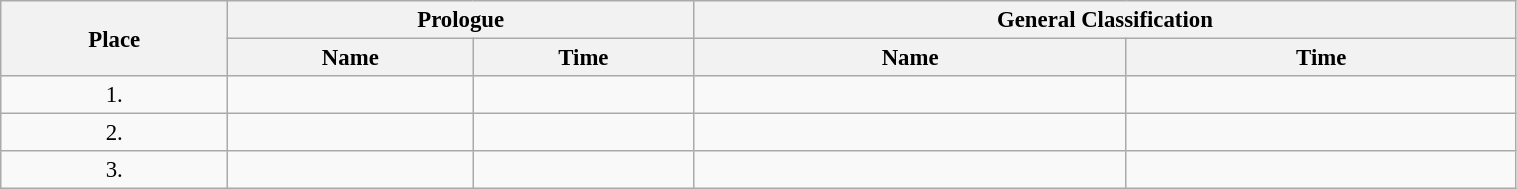<table class=wikitable style="font-size:95%" width="80%">
<tr>
<th rowspan="2">Place</th>
<th colspan="2">Prologue</th>
<th colspan="2">General Classification</th>
</tr>
<tr>
<th>Name</th>
<th>Time</th>
<th>Name</th>
<th>Time</th>
</tr>
<tr>
<td align="center">1.</td>
<td></td>
<td></td>
<td></td>
<td></td>
</tr>
<tr>
<td align="center">2.</td>
<td></td>
<td></td>
<td></td>
<td></td>
</tr>
<tr>
<td align="center">3.</td>
<td></td>
<td></td>
<td></td>
<td></td>
</tr>
</table>
